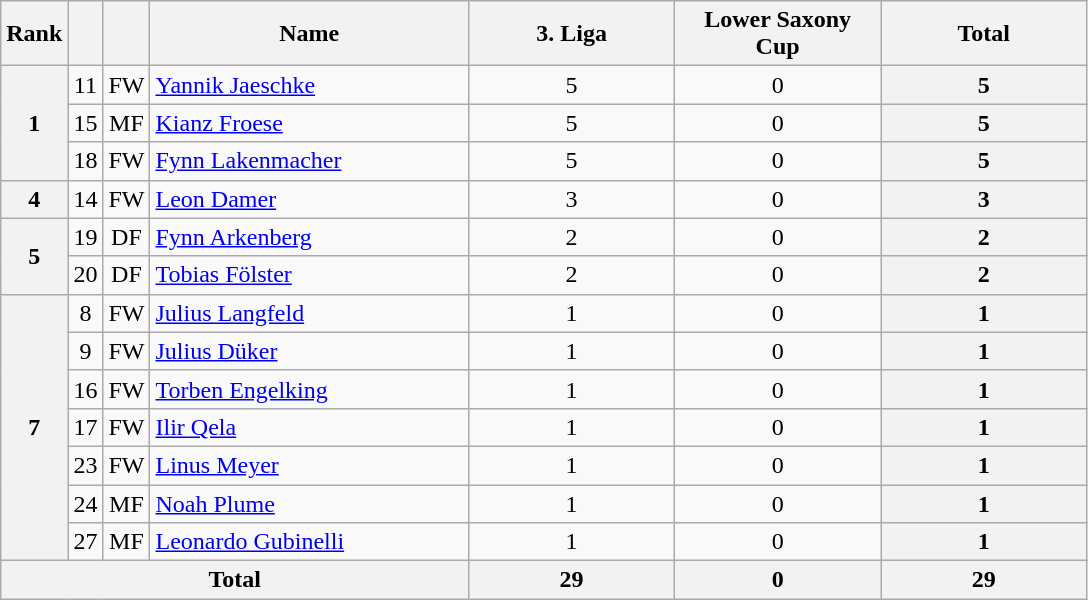<table class="wikitable" style="text-align:center;">
<tr>
<th>Rank</th>
<th width=15></th>
<th width=15></th>
<th width=205>Name</th>
<th width=130>3. Liga</th>
<th width=130>Lower Saxony Cup</th>
<th width=130>Total</th>
</tr>
<tr>
<th rowspan=3>1</th>
<td>11</td>
<td>FW</td>
<td align="left"> <a href='#'>Yannik Jaeschke</a></td>
<td>5</td>
<td>0</td>
<th>5</th>
</tr>
<tr>
<td>15</td>
<td>MF</td>
<td align="left"> <a href='#'>Kianz Froese</a></td>
<td>5</td>
<td>0</td>
<th>5</th>
</tr>
<tr>
<td>18</td>
<td>FW</td>
<td align="left"> <a href='#'>Fynn Lakenmacher</a></td>
<td>5</td>
<td>0</td>
<th>5</th>
</tr>
<tr>
<th>4</th>
<td>14</td>
<td>FW</td>
<td align="left"> <a href='#'>Leon Damer</a></td>
<td>3</td>
<td>0</td>
<th>3</th>
</tr>
<tr>
<th rowspan=2>5</th>
<td>19</td>
<td>DF</td>
<td align="left"> <a href='#'>Fynn Arkenberg</a></td>
<td>2</td>
<td>0</td>
<th>2</th>
</tr>
<tr>
<td>20</td>
<td>DF</td>
<td align="left"> <a href='#'>Tobias Fölster</a></td>
<td>2</td>
<td>0</td>
<th>2</th>
</tr>
<tr>
<th rowspan=7>7</th>
<td>8</td>
<td>FW</td>
<td align="left"> <a href='#'>Julius Langfeld</a></td>
<td>1</td>
<td>0</td>
<th>1</th>
</tr>
<tr>
<td>9</td>
<td>FW</td>
<td align="left"> <a href='#'>Julius Düker</a></td>
<td>1</td>
<td>0</td>
<th>1</th>
</tr>
<tr>
<td>16</td>
<td>FW</td>
<td align="left"> <a href='#'>Torben Engelking</a></td>
<td>1</td>
<td>0</td>
<th>1</th>
</tr>
<tr>
<td>17</td>
<td>FW</td>
<td align="left"> <a href='#'>Ilir Qela</a></td>
<td>1</td>
<td>0</td>
<th>1</th>
</tr>
<tr>
<td>23</td>
<td>FW</td>
<td align="left"> <a href='#'>Linus Meyer</a></td>
<td>1</td>
<td>0</td>
<th>1</th>
</tr>
<tr>
<td>24</td>
<td>MF</td>
<td align="left"> <a href='#'>Noah Plume</a></td>
<td>1</td>
<td>0</td>
<th>1</th>
</tr>
<tr>
<td>27</td>
<td>MF</td>
<td align="left"> <a href='#'>Leonardo Gubinelli</a></td>
<td>1</td>
<td>0</td>
<th>1</th>
</tr>
<tr>
<th colspan=4>Total</th>
<th>29</th>
<th>0</th>
<th>29</th>
</tr>
</table>
